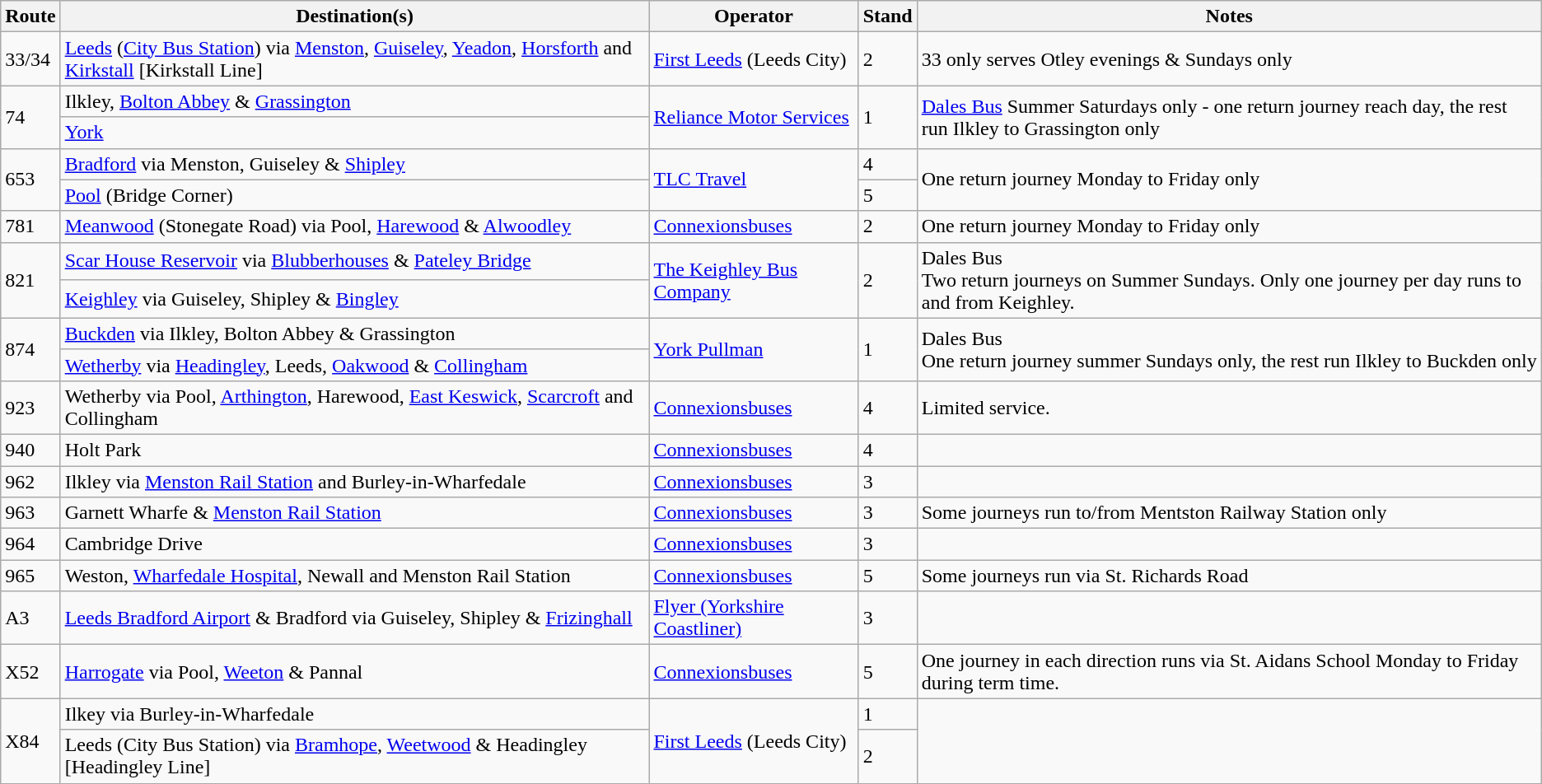<table class="wikitable">
<tr>
<th>Route</th>
<th>Destination(s)</th>
<th>Operator</th>
<th>Stand</th>
<th>Notes</th>
</tr>
<tr>
<td>33/34</td>
<td><a href='#'>Leeds</a> (<a href='#'>City Bus Station</a>) via <a href='#'>Menston</a>, <a href='#'>Guiseley</a>, <a href='#'>Yeadon</a>, <a href='#'>Horsforth</a> and <a href='#'>Kirkstall</a> [Kirkstall Line]</td>
<td><a href='#'>First Leeds</a> (Leeds City)</td>
<td>2</td>
<td>33 only serves Otley evenings & Sundays only</td>
</tr>
<tr>
<td rowspan="2">74</td>
<td>Ilkley, <a href='#'>Bolton Abbey</a> & <a href='#'>Grassington</a></td>
<td rowspan="2"><a href='#'>Reliance Motor Services</a></td>
<td rowspan="2">1</td>
<td rowspan="2"><a href='#'>Dales Bus</a> Summer Saturdays only - one return journey reach day, the rest run Ilkley to Grassington only</td>
</tr>
<tr>
<td><a href='#'>York</a></td>
</tr>
<tr>
<td rowspan="2">653</td>
<td><a href='#'>Bradford</a> via Menston, Guiseley & <a href='#'>Shipley</a></td>
<td rowspan="2"><a href='#'>TLC Travel</a></td>
<td>4</td>
<td rowspan="2">One return journey Monday to Friday only</td>
</tr>
<tr>
<td><a href='#'>Pool</a> (Bridge Corner)</td>
<td>5</td>
</tr>
<tr>
<td>781</td>
<td><a href='#'>Meanwood</a> (Stonegate Road) via Pool, <a href='#'>Harewood</a> & <a href='#'>Alwoodley</a></td>
<td><a href='#'>Connexionsbuses</a></td>
<td>2</td>
<td>One return journey Monday to Friday only</td>
</tr>
<tr>
<td rowspan="2">821</td>
<td><a href='#'>Scar House Reservoir</a> via <a href='#'>Blubberhouses</a> & <a href='#'>Pateley Bridge</a></td>
<td rowspan="2"><a href='#'>The Keighley Bus Company</a></td>
<td rowspan="2">2</td>
<td rowspan="2">Dales Bus<br>Two return journeys on Summer Sundays. Only one journey per day runs to and from Keighley.</td>
</tr>
<tr>
<td><a href='#'>Keighley</a> via Guiseley, Shipley & <a href='#'>Bingley</a></td>
</tr>
<tr>
<td rowspan="2">874</td>
<td><a href='#'>Buckden</a> via Ilkley, Bolton Abbey & Grassington</td>
<td rowspan="2"><a href='#'>York Pullman</a></td>
<td rowspan="2">1</td>
<td rowspan="2">Dales Bus<br>One return journey summer Sundays only, the rest run Ilkley to Buckden only</td>
</tr>
<tr>
<td><a href='#'>Wetherby</a> via <a href='#'>Headingley</a>, Leeds, <a href='#'>Oakwood</a> & <a href='#'>Collingham</a></td>
</tr>
<tr>
<td>923</td>
<td>Wetherby via Pool, <a href='#'>Arthington</a>, Harewood, <a href='#'>East Keswick</a>, <a href='#'>Scarcroft</a> and Collingham</td>
<td><a href='#'>Connexionsbuses</a></td>
<td>4</td>
<td>Limited service.</td>
</tr>
<tr>
<td>940</td>
<td>Holt Park</td>
<td><a href='#'>Connexionsbuses</a></td>
<td>4</td>
<td></td>
</tr>
<tr>
<td>962</td>
<td>Ilkley via <a href='#'>Menston Rail Station</a> and Burley-in-Wharfedale</td>
<td><a href='#'>Connexionsbuses</a></td>
<td>3</td>
<td></td>
</tr>
<tr>
<td>963</td>
<td>Garnett Wharfe & <a href='#'>Menston Rail Station</a></td>
<td><a href='#'>Connexionsbuses</a></td>
<td>3</td>
<td>Some journeys run to/from Mentston Railway Station only</td>
</tr>
<tr>
<td>964</td>
<td>Cambridge Drive</td>
<td><a href='#'>Connexionsbuses</a></td>
<td>3</td>
<td></td>
</tr>
<tr>
<td>965</td>
<td>Weston, <a href='#'>Wharfedale Hospital</a>, Newall and Menston Rail Station</td>
<td><a href='#'>Connexionsbuses</a></td>
<td>5</td>
<td>Some journeys run via St. Richards Road</td>
</tr>
<tr>
<td>A3</td>
<td><a href='#'>Leeds Bradford Airport</a> & Bradford via Guiseley, Shipley & <a href='#'>Frizinghall</a></td>
<td><a href='#'>Flyer (Yorkshire Coastliner)</a></td>
<td>3</td>
<td></td>
</tr>
<tr>
<td>X52</td>
<td><a href='#'>Harrogate</a> via Pool, <a href='#'>Weeton</a> & Pannal</td>
<td><a href='#'>Connexionsbuses</a></td>
<td>5</td>
<td>One journey in each direction runs via St. Aidans School Monday to Friday during term time.</td>
</tr>
<tr>
<td rowspan="2">X84</td>
<td>Ilkey via Burley-in-Wharfedale</td>
<td rowspan="2"><a href='#'>First Leeds</a> (Leeds City)</td>
<td>1</td>
<td rowspan="2"></td>
</tr>
<tr>
<td>Leeds (City Bus Station) via <a href='#'>Bramhope</a>, <a href='#'>Weetwood</a> & Headingley [Headingley Line]</td>
<td>2</td>
</tr>
</table>
